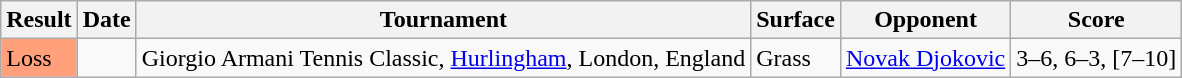<table class="wikitable">
<tr>
<th>Result</th>
<th>Date</th>
<th>Tournament</th>
<th>Surface</th>
<th>Opponent</th>
<th>Score</th>
</tr>
<tr>
<td bgcolor=ffa07a>Loss</td>
<td></td>
<td>Giorgio Armani Tennis Classic, <a href='#'>Hurlingham</a>, London, England</td>
<td>Grass</td>
<td> <a href='#'>Novak Djokovic</a></td>
<td>3–6, 6–3, [7–10]</td>
</tr>
</table>
